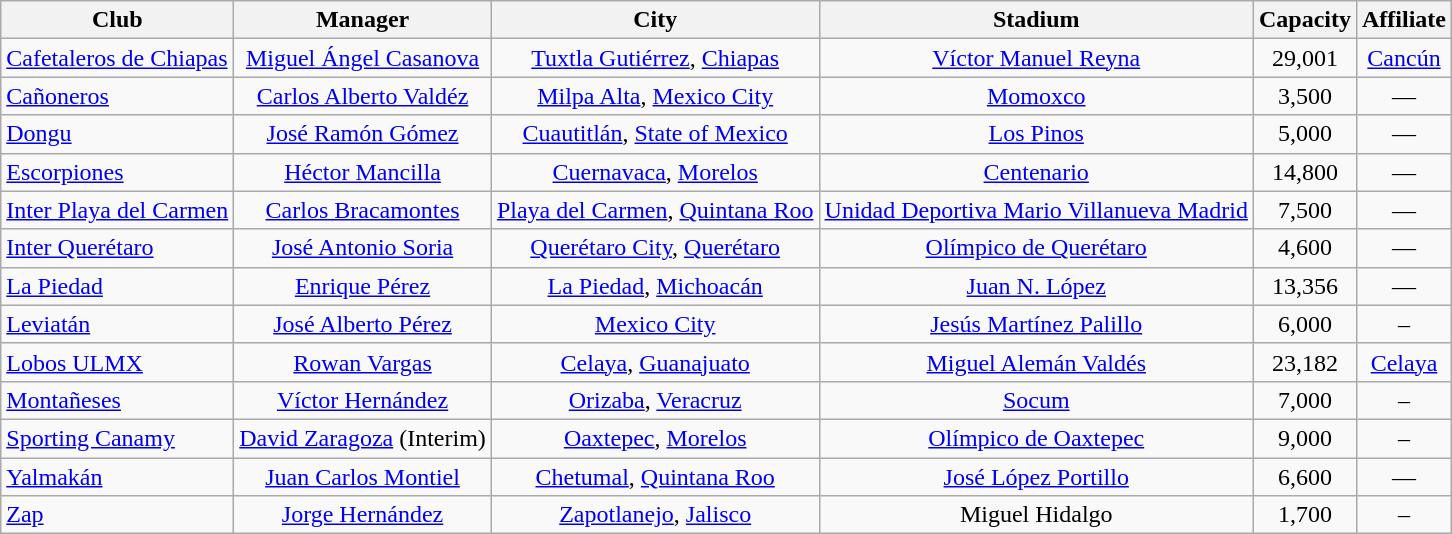<table class="wikitable sortable" style="text-align: center;">
<tr>
<th>Club</th>
<th>Manager</th>
<th>City</th>
<th>Stadium</th>
<th>Capacity</th>
<th>Affiliate</th>
</tr>
<tr>
<td align="left"><a href='#'>Cafetaleros de Chiapas</a></td>
<td> <a href='#'>Miguel Ángel Casanova</a></td>
<td><a href='#'>Tuxtla Gutiérrez</a>, <a href='#'>Chiapas</a></td>
<td><a href='#'>Víctor Manuel Reyna</a></td>
<td>29,001</td>
<td><a href='#'>Cancún</a></td>
</tr>
<tr>
<td align="left"><a href='#'>Cañoneros</a></td>
<td> <a href='#'>Carlos Alberto Valdéz</a></td>
<td><a href='#'>Milpa Alta</a>, <a href='#'>Mexico City</a></td>
<td><a href='#'>Momoxco</a></td>
<td>3,500</td>
<td>—</td>
</tr>
<tr>
<td align="left"><a href='#'>Dongu</a></td>
<td> <a href='#'>José Ramón Gómez</a></td>
<td><a href='#'>Cuautitlán</a>, <a href='#'>State of Mexico</a></td>
<td><a href='#'>Los Pinos</a></td>
<td>5,000</td>
<td>—</td>
</tr>
<tr>
<td align="left"><a href='#'>Escorpiones</a></td>
<td> <a href='#'>Héctor Mancilla</a></td>
<td><a href='#'>Cuernavaca</a>, <a href='#'>Morelos</a></td>
<td><a href='#'>Centenario</a></td>
<td>14,800</td>
<td>—</td>
</tr>
<tr>
<td align="left"><a href='#'>Inter Playa del Carmen</a></td>
<td> <a href='#'>Carlos Bracamontes</a></td>
<td><a href='#'>Playa del Carmen</a>, <a href='#'>Quintana Roo</a></td>
<td><a href='#'>Unidad Deportiva Mario Villanueva Madrid</a></td>
<td>7,500</td>
<td>—</td>
</tr>
<tr>
<td align="left"><a href='#'>Inter Querétaro</a></td>
<td> <a href='#'>José Antonio Soria</a></td>
<td><a href='#'>Querétaro City</a>, <a href='#'>Querétaro</a></td>
<td><a href='#'>Olímpico de Querétaro</a></td>
<td>4,600</td>
<td>—</td>
</tr>
<tr>
<td align="left"><a href='#'>La Piedad</a></td>
<td> <a href='#'>Enrique Pérez</a></td>
<td><a href='#'>La Piedad</a>, <a href='#'>Michoacán</a></td>
<td><a href='#'>Juan N. López</a></td>
<td>13,356</td>
<td>—</td>
</tr>
<tr>
<td align="left"><a href='#'>Leviatán</a></td>
<td> <a href='#'>José Alberto Pérez</a></td>
<td><a href='#'>Mexico City</a></td>
<td><a href='#'>Jesús Martínez Palillo</a></td>
<td>6,000</td>
<td>–</td>
</tr>
<tr>
<td align="left"><a href='#'>Lobos ULMX</a></td>
<td> <a href='#'>Rowan Vargas</a></td>
<td><a href='#'>Celaya</a>, <a href='#'>Guanajuato</a></td>
<td><a href='#'>Miguel Alemán Valdés</a></td>
<td>23,182</td>
<td><a href='#'>Celaya</a></td>
</tr>
<tr>
<td align="left"><a href='#'>Montañeses</a></td>
<td> <a href='#'>Víctor Hernández</a></td>
<td><a href='#'>Orizaba</a>, <a href='#'>Veracruz</a></td>
<td><a href='#'>Socum</a></td>
<td>7,000</td>
<td>–</td>
</tr>
<tr>
<td align="left"><a href='#'>Sporting Canamy</a></td>
<td> <a href='#'>David Zaragoza</a> (Interim)</td>
<td><a href='#'>Oaxtepec</a>, <a href='#'>Morelos</a></td>
<td><a href='#'>Olímpico de Oaxtepec</a></td>
<td>9,000</td>
<td>–</td>
</tr>
<tr>
<td align="left"><a href='#'>Yalmakán</a></td>
<td> <a href='#'>Juan Carlos Montiel</a></td>
<td><a href='#'>Chetumal</a>, <a href='#'>Quintana Roo</a></td>
<td><a href='#'>José López Portillo</a></td>
<td>6,600</td>
<td>—</td>
</tr>
<tr>
<td align="left"><a href='#'>Zap</a></td>
<td> <a href='#'>Jorge Hernández</a></td>
<td><a href='#'>Zapotlanejo</a>, <a href='#'>Jalisco</a></td>
<td>Miguel Hidalgo</td>
<td>1,700</td>
<td>–</td>
</tr>
</table>
